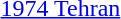<table>
<tr>
<td><a href='#'>1974 Tehran</a></td>
<td></td>
<td></td>
<td></td>
</tr>
</table>
